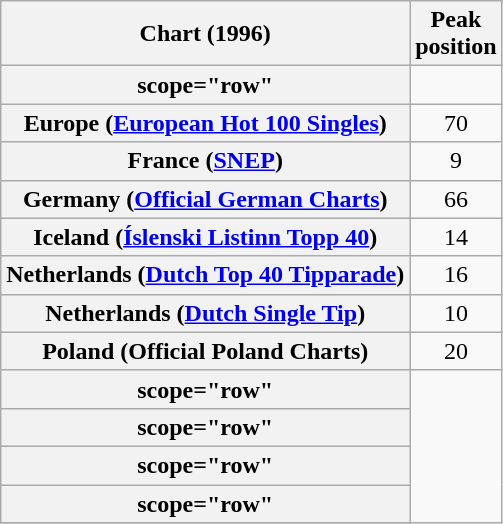<table class="wikitable plainrowheaders sortable" style="text-align:center;">
<tr>
<th scope="col">Chart (1996)</th>
<th scope="col">Peak<br>position</th>
</tr>
<tr>
<th>scope="row" </th>
</tr>
<tr>
<th scope="row">Europe (<a href='#'>European Hot 100 Singles</a>)</th>
<td>70</td>
</tr>
<tr>
<th scope="row">France (<a href='#'>SNEP</a>)</th>
<td>9</td>
</tr>
<tr>
<th scope="row">Germany (<a href='#'>Official German Charts</a>)</th>
<td>66</td>
</tr>
<tr>
<th scope="row">Iceland (<a href='#'>Íslenski Listinn Topp 40</a>)</th>
<td>14</td>
</tr>
<tr>
<th scope="row">Netherlands (<a href='#'>Dutch Top 40 Tipparade</a>)</th>
<td>16</td>
</tr>
<tr>
<th scope="row">Netherlands (<a href='#'>Dutch Single Tip</a>)</th>
<td>10</td>
</tr>
<tr>
<th scope="row">Poland (Official Poland Charts)</th>
<td>20</td>
</tr>
<tr>
<th>scope="row" </th>
</tr>
<tr>
<th>scope="row" </th>
</tr>
<tr>
<th>scope="row" </th>
</tr>
<tr>
<th>scope="row" </th>
</tr>
<tr>
</tr>
</table>
